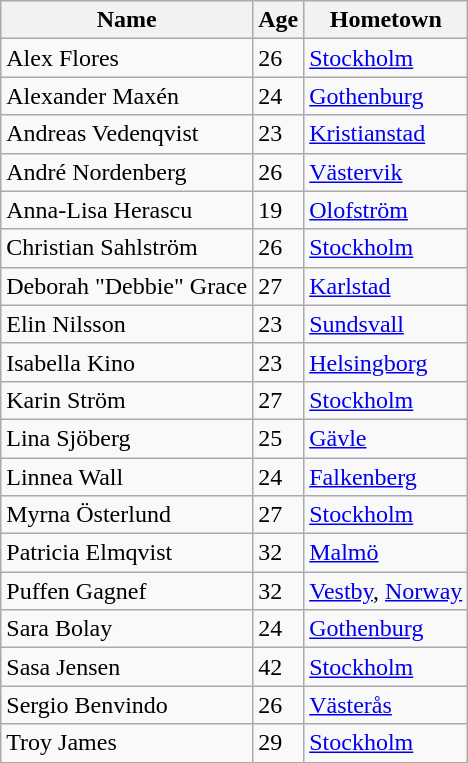<table class="wikitable">
<tr>
<th>Name</th>
<th>Age</th>
<th>Hometown</th>
</tr>
<tr>
<td>Alex Flores</td>
<td>26</td>
<td><a href='#'>Stockholm</a></td>
</tr>
<tr>
<td>Alexander Maxén</td>
<td>24</td>
<td><a href='#'>Gothenburg</a></td>
</tr>
<tr>
<td>Andreas Vedenqvist</td>
<td>23</td>
<td><a href='#'>Kristianstad</a></td>
</tr>
<tr>
<td>André Nordenberg</td>
<td>26</td>
<td><a href='#'>Västervik</a></td>
</tr>
<tr>
<td>Anna-Lisa Herascu</td>
<td>19</td>
<td><a href='#'>Olofström</a></td>
</tr>
<tr>
<td>Christian Sahlström</td>
<td>26</td>
<td><a href='#'>Stockholm</a></td>
</tr>
<tr>
<td>Deborah "Debbie" Grace</td>
<td>27</td>
<td><a href='#'>Karlstad</a></td>
</tr>
<tr>
<td>Elin Nilsson</td>
<td>23</td>
<td><a href='#'>Sundsvall</a></td>
</tr>
<tr>
<td>Isabella Kino</td>
<td>23</td>
<td><a href='#'>Helsingborg</a></td>
</tr>
<tr>
<td>Karin Ström</td>
<td>27</td>
<td><a href='#'>Stockholm</a></td>
</tr>
<tr>
<td>Lina Sjöberg</td>
<td>25</td>
<td><a href='#'>Gävle</a></td>
</tr>
<tr>
<td>Linnea Wall</td>
<td>24</td>
<td><a href='#'>Falkenberg</a></td>
</tr>
<tr>
<td>Myrna Österlund</td>
<td>27</td>
<td><a href='#'>Stockholm</a></td>
</tr>
<tr>
<td>Patricia Elmqvist</td>
<td>32</td>
<td><a href='#'>Malmö</a></td>
</tr>
<tr>
<td>Puffen Gagnef</td>
<td>32</td>
<td><a href='#'>Vestby</a>, <a href='#'>Norway</a></td>
</tr>
<tr>
<td>Sara Bolay</td>
<td>24</td>
<td><a href='#'>Gothenburg</a></td>
</tr>
<tr>
<td>Sasa Jensen</td>
<td>42</td>
<td><a href='#'>Stockholm</a></td>
</tr>
<tr>
<td>Sergio Benvindo</td>
<td>26</td>
<td><a href='#'>Västerås</a></td>
</tr>
<tr>
<td>Troy James</td>
<td>29</td>
<td><a href='#'>Stockholm</a></td>
</tr>
</table>
